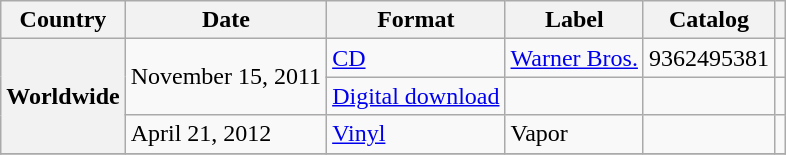<table class="wikitable plainrowheaders">
<tr>
<th>Country</th>
<th>Date</th>
<th>Format</th>
<th>Label</th>
<th>Catalog </th>
<th></th>
</tr>
<tr>
<th scope="row" rowspan="3">Worldwide</th>
<td rowspan="2">November 15, 2011</td>
<td><a href='#'>CD</a></td>
<td><a href='#'>Warner Bros.</a></td>
<td>9362495381</td>
<td></td>
</tr>
<tr>
<td><a href='#'>Digital download</a></td>
<td></td>
<td></td>
<td></td>
</tr>
<tr>
<td>April 21, 2012</td>
<td><a href='#'>Vinyl</a></td>
<td>Vapor</td>
<td></td>
<td></td>
</tr>
<tr>
</tr>
</table>
